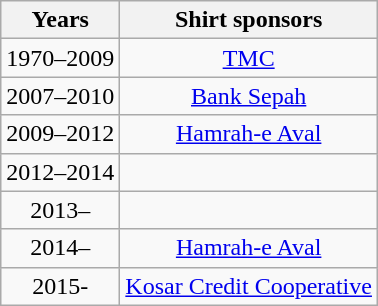<table class="wikitable" style="text-align: center">
<tr>
<th>Years</th>
<th>Shirt sponsors</th>
</tr>
<tr>
<td>1970–2009</td>
<td><a href='#'>TMC</a></td>
</tr>
<tr>
<td>2007–2010</td>
<td><a href='#'>Bank Sepah</a></td>
</tr>
<tr>
<td>2009–2012</td>
<td><a href='#'>Hamrah-e Aval</a></td>
</tr>
<tr>
<td>2012–2014</td>
<td></td>
</tr>
<tr>
<td>2013–</td>
<td></td>
</tr>
<tr>
<td>2014–</td>
<td><a href='#'>Hamrah-e Aval</a></td>
</tr>
<tr>
<td>2015-</td>
<td><a href='#'>Kosar Credit Cooperative</a></td>
</tr>
</table>
